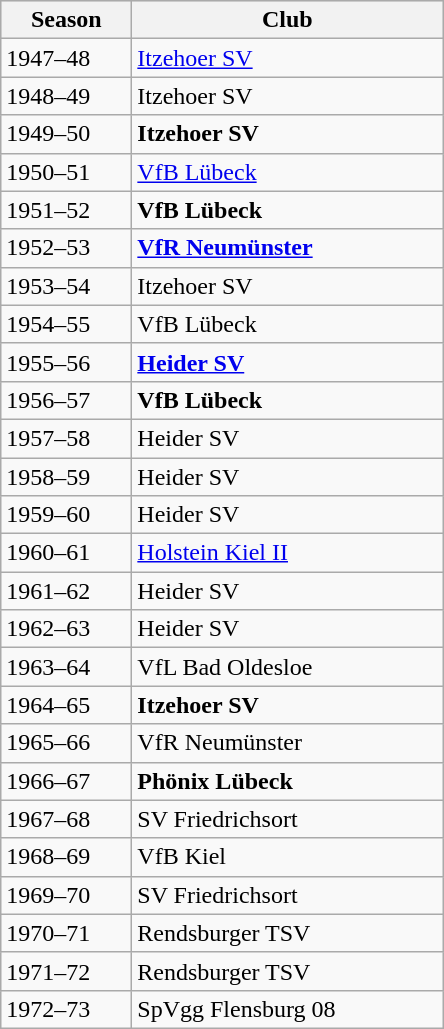<table class="wikitable">
<tr align="center" bgcolor="#dfdfdf">
<th width="80">Season</th>
<th width="200">Club</th>
</tr>
<tr>
<td>1947–48</td>
<td><a href='#'>Itzehoer SV</a></td>
</tr>
<tr>
<td>1948–49</td>
<td>Itzehoer SV</td>
</tr>
<tr>
<td>1949–50</td>
<td><strong>Itzehoer SV</strong></td>
</tr>
<tr>
<td>1950–51</td>
<td><a href='#'>VfB Lübeck</a></td>
</tr>
<tr>
<td>1951–52</td>
<td><strong>VfB Lübeck</strong></td>
</tr>
<tr>
<td>1952–53</td>
<td><strong><a href='#'>VfR Neumünster</a></strong></td>
</tr>
<tr>
<td>1953–54</td>
<td>Itzehoer SV</td>
</tr>
<tr>
<td>1954–55</td>
<td>VfB Lübeck</td>
</tr>
<tr>
<td>1955–56</td>
<td><strong><a href='#'>Heider SV</a></strong></td>
</tr>
<tr>
<td>1956–57</td>
<td><strong>VfB Lübeck</strong></td>
</tr>
<tr>
<td>1957–58</td>
<td>Heider SV</td>
</tr>
<tr>
<td>1958–59</td>
<td>Heider SV</td>
</tr>
<tr>
<td>1959–60</td>
<td>Heider SV</td>
</tr>
<tr>
<td>1960–61</td>
<td><a href='#'>Holstein Kiel II</a></td>
</tr>
<tr>
<td>1961–62</td>
<td>Heider SV</td>
</tr>
<tr>
<td>1962–63</td>
<td>Heider SV</td>
</tr>
<tr>
<td>1963–64</td>
<td>VfL Bad Oldesloe</td>
</tr>
<tr>
<td>1964–65</td>
<td><strong>Itzehoer SV</strong></td>
</tr>
<tr>
<td>1965–66</td>
<td>VfR Neumünster</td>
</tr>
<tr>
<td>1966–67</td>
<td><strong>Phönix Lübeck</strong></td>
</tr>
<tr>
<td>1967–68</td>
<td>SV Friedrichsort</td>
</tr>
<tr>
<td>1968–69</td>
<td>VfB Kiel</td>
</tr>
<tr>
<td>1969–70</td>
<td>SV Friedrichsort</td>
</tr>
<tr>
<td>1970–71</td>
<td>Rendsburger TSV</td>
</tr>
<tr>
<td>1971–72</td>
<td>Rendsburger TSV</td>
</tr>
<tr>
<td>1972–73</td>
<td>SpVgg Flensburg 08</td>
</tr>
</table>
